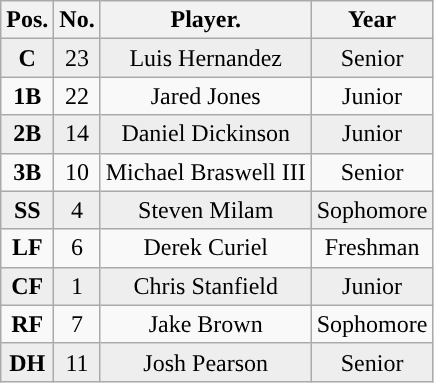<table class="wikitable non-sortable">
<tr>
<th style="text-align:center; ">Pos.</th>
<th style="text-align:center; ">No.</th>
<th style="text-align:center; ">Player.</th>
<th style="text-align:center; ">Year</th>
</tr>
<tr style="background:#eeeeee;text-align:center;">
<td><strong>C</strong></td>
<td>23</td>
<td>Luis Hernandez</td>
<td>Senior</td>
</tr>
<tr style="text-align:center;">
<td><strong>1B</strong></td>
<td>22</td>
<td>Jared Jones</td>
<td>Junior</td>
</tr>
<tr style="background:#eeeeee;text-align:center;">
<td><strong>2B</strong></td>
<td>14</td>
<td>Daniel Dickinson</td>
<td>Junior</td>
</tr>
<tr style="text-align:center;">
<td><strong>3B</strong></td>
<td>10</td>
<td>Michael Braswell III</td>
<td>Senior</td>
</tr>
<tr style="background:#eeeeee;text-align:center;">
<td><strong>SS</strong></td>
<td>4</td>
<td>Steven Milam</td>
<td>Sophomore</td>
</tr>
<tr style="text-align:center;">
<td><strong>LF</strong></td>
<td>6</td>
<td>Derek Curiel</td>
<td>Freshman</td>
</tr>
<tr style="background:#eeeeee;text-align:center;">
<td><strong>CF</strong></td>
<td>1</td>
<td>Chris Stanfield</td>
<td>Junior</td>
</tr>
<tr style="text-align:center;">
<td><strong>RF</strong></td>
<td>7</td>
<td>Jake Brown</td>
<td>Sophomore</td>
</tr>
<tr style="background:#eeeeee;text-align:center;">
<td><strong>DH</strong></td>
<td>11</td>
<td>Josh Pearson</td>
<td>Senior</td>
</tr>
</table>
